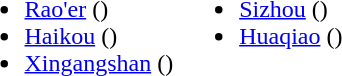<table>
<tr>
<td valign="top"><br><ul><li><a href='#'>Rao'er</a> ()</li><li><a href='#'>Haikou</a> ()</li><li><a href='#'>Xingangshan</a> ()</li></ul></td>
<td valign="top"><br><ul><li><a href='#'>Sizhou</a> ()</li><li><a href='#'>Huaqiao</a> ()</li></ul></td>
</tr>
</table>
